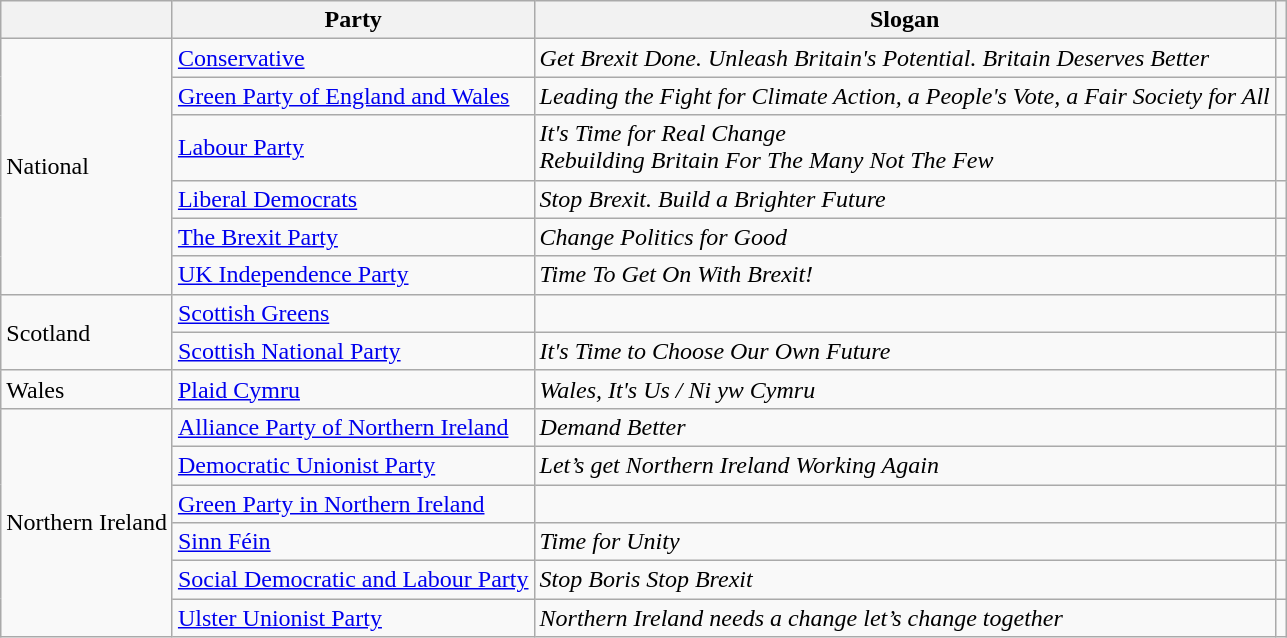<table class="wikitable">
<tr>
<th></th>
<th>Party</th>
<th>Slogan</th>
<th></th>
</tr>
<tr>
<td rowspan="6">National</td>
<td><a href='#'>Conservative</a></td>
<td><em>Get Brexit Done. Unleash Britain's Potential. Britain Deserves Better</em></td>
<td></td>
</tr>
<tr>
<td><a href='#'>Green Party of England and Wales</a></td>
<td><em>Leading the Fight for Climate Action, a People's Vote, a Fair Society for All</em></td>
<td></td>
</tr>
<tr>
<td><a href='#'>Labour Party</a></td>
<td><em>It's Time for Real Change</em><br><em>Rebuilding Britain For The Many Not The Few</em></td>
<td></td>
</tr>
<tr>
<td><a href='#'>Liberal Democrats</a></td>
<td><em>Stop Brexit. Build a Brighter Future</em></td>
<td></td>
</tr>
<tr>
<td><a href='#'>The Brexit Party</a></td>
<td><em>Change Politics for Good</em></td>
<td></td>
</tr>
<tr>
<td><a href='#'>UK Independence Party</a></td>
<td><em>Time To Get On With Brexit!</em></td>
<td></td>
</tr>
<tr>
<td rowspan="2">Scotland</td>
<td><a href='#'>Scottish Greens</a></td>
<td></td>
<td></td>
</tr>
<tr>
<td><a href='#'>Scottish National Party</a></td>
<td><em>It's Time to Choose Our Own Future</em></td>
<td></td>
</tr>
<tr>
<td>Wales</td>
<td><a href='#'>Plaid Cymru</a></td>
<td><em>Wales, It's Us / Ni yw Cymru</em></td>
<td></td>
</tr>
<tr>
<td rowspan="8">Northern Ireland</td>
<td><a href='#'>Alliance Party of Northern Ireland</a></td>
<td><em>Demand Better</em></td>
<td></td>
</tr>
<tr>
<td><a href='#'>Democratic Unionist Party</a></td>
<td><em>Let’s get Northern Ireland Working Again</em></td>
<td></td>
</tr>
<tr>
<td><a href='#'>Green Party in Northern Ireland</a></td>
<td></td>
<td></td>
</tr>
<tr>
<td><a href='#'>Sinn Féin</a></td>
<td><em>Time for Unity</em></td>
<td></td>
</tr>
<tr>
<td><a href='#'>Social Democratic and Labour Party</a></td>
<td><em>Stop Boris Stop Brexit</em></td>
<td></td>
</tr>
<tr>
<td><a href='#'>Ulster Unionist Party</a></td>
<td><em>Northern Ireland needs a change let’s change together</em></td>
<td></td>
</tr>
</table>
